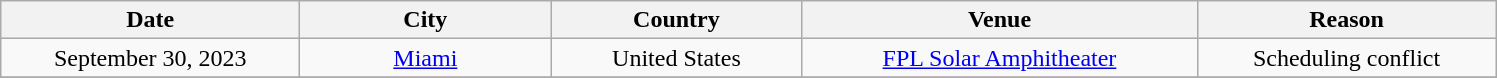<table class="wikitable" style="text-align:center;">
<tr>
<th scope="col" style="width:12em;">Date</th>
<th scope="col" style="width:10em;">City</th>
<th scope="col" style="width:10em;">Country</th>
<th scope="col" style="width:16em;">Venue</th>
<th scope="col" style="width:12em;">Reason</th>
</tr>
<tr>
<td>September 30, 2023</td>
<td><a href='#'>Miami</a></td>
<td>United States</td>
<td><a href='#'>FPL Solar Amphitheater</a></td>
<td>Scheduling conflict</td>
</tr>
<tr>
</tr>
</table>
